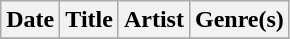<table class="wikitable" style="text-align: left;">
<tr>
<th>Date</th>
<th>Title</th>
<th>Artist</th>
<th>Genre(s)</th>
</tr>
<tr>
</tr>
</table>
